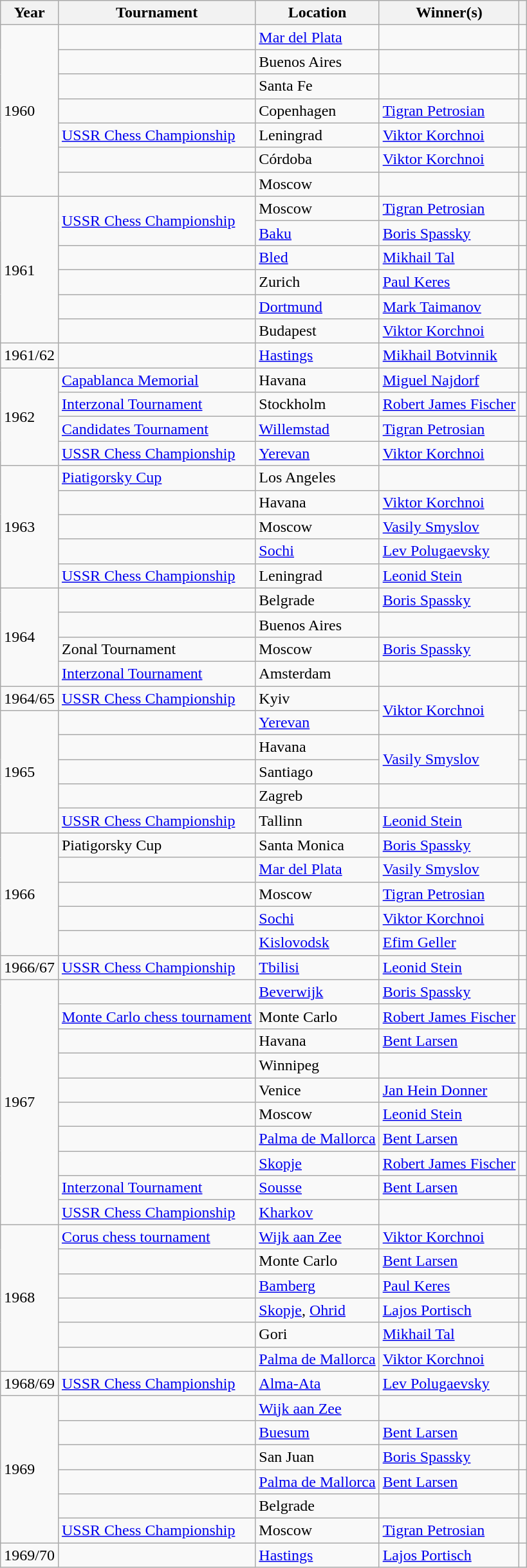<table class="wikitable sortable">
<tr>
<th>Year</th>
<th>Tournament</th>
<th>Location</th>
<th>Winner(s)</th>
<th class="unsortable"></th>
</tr>
<tr>
<td rowspan=7>1960</td>
<td></td>
<td><a href='#'>Mar del Plata</a></td>
<td></td>
<td></td>
</tr>
<tr>
<td></td>
<td>Buenos Aires</td>
<td></td>
<td></td>
</tr>
<tr>
<td></td>
<td>Santa Fe</td>
<td></td>
<td></td>
</tr>
<tr>
<td></td>
<td>Copenhagen</td>
<td><a href='#'>Tigran Petrosian</a></td>
<td></td>
</tr>
<tr>
<td><a href='#'>USSR Chess Championship</a></td>
<td>Leningrad</td>
<td><a href='#'>Viktor Korchnoi</a></td>
<td></td>
</tr>
<tr>
<td></td>
<td>Córdoba</td>
<td><a href='#'>Viktor Korchnoi</a></td>
<td></td>
</tr>
<tr>
<td></td>
<td>Moscow</td>
<td></td>
<td></td>
</tr>
<tr>
<td rowspan=6>1961</td>
<td rowspan=2><a href='#'>USSR Chess Championship</a></td>
<td>Moscow</td>
<td><a href='#'>Tigran Petrosian</a></td>
<td></td>
</tr>
<tr>
<td><a href='#'>Baku</a></td>
<td><a href='#'>Boris Spassky</a></td>
<td></td>
</tr>
<tr>
<td></td>
<td><a href='#'>Bled</a></td>
<td><a href='#'>Mikhail Tal</a></td>
<td></td>
</tr>
<tr>
<td></td>
<td>Zurich</td>
<td><a href='#'>Paul Keres</a></td>
<td></td>
</tr>
<tr>
<td></td>
<td><a href='#'>Dortmund</a></td>
<td><a href='#'>Mark Taimanov</a></td>
<td></td>
</tr>
<tr>
<td></td>
<td>Budapest</td>
<td><a href='#'>Viktor Korchnoi</a></td>
<td></td>
</tr>
<tr>
<td>1961/62</td>
<td></td>
<td><a href='#'>Hastings</a></td>
<td><a href='#'>Mikhail Botvinnik</a></td>
<td></td>
</tr>
<tr>
<td rowspan=4>1962</td>
<td><a href='#'>Capablanca Memorial</a></td>
<td>Havana</td>
<td><a href='#'>Miguel Najdorf</a></td>
<td></td>
</tr>
<tr>
<td><a href='#'>Interzonal Tournament</a></td>
<td>Stockholm</td>
<td><a href='#'>Robert James Fischer</a></td>
<td></td>
</tr>
<tr>
<td><a href='#'>Candidates Tournament</a></td>
<td><a href='#'>Willemstad</a></td>
<td><a href='#'>Tigran Petrosian</a></td>
<td></td>
</tr>
<tr>
<td><a href='#'>USSR Chess Championship</a></td>
<td><a href='#'>Yerevan</a></td>
<td><a href='#'>Viktor Korchnoi</a></td>
<td></td>
</tr>
<tr>
<td rowspan=5>1963</td>
<td><a href='#'>Piatigorsky Cup</a></td>
<td>Los Angeles</td>
<td></td>
<td></td>
</tr>
<tr>
<td></td>
<td>Havana</td>
<td><a href='#'>Viktor Korchnoi</a></td>
<td></td>
</tr>
<tr>
<td></td>
<td>Moscow</td>
<td><a href='#'>Vasily Smyslov</a></td>
<td></td>
</tr>
<tr>
<td></td>
<td><a href='#'>Sochi</a></td>
<td><a href='#'>Lev Polugaevsky</a></td>
<td></td>
</tr>
<tr>
<td><a href='#'>USSR Chess Championship</a></td>
<td>Leningrad</td>
<td><a href='#'>Leonid Stein</a></td>
<td></td>
</tr>
<tr>
<td rowspan=4>1964</td>
<td></td>
<td>Belgrade</td>
<td><a href='#'>Boris Spassky</a></td>
<td></td>
</tr>
<tr>
<td></td>
<td>Buenos Aires</td>
<td></td>
<td></td>
</tr>
<tr>
<td>Zonal Tournament</td>
<td>Moscow</td>
<td><a href='#'>Boris Spassky</a></td>
<td></td>
</tr>
<tr>
<td><a href='#'>Interzonal Tournament</a></td>
<td>Amsterdam</td>
<td></td>
<td></td>
</tr>
<tr>
<td>1964/65</td>
<td><a href='#'>USSR Chess Championship</a></td>
<td>Kyiv</td>
<td rowspan=2><a href='#'>Viktor Korchnoi</a></td>
<td></td>
</tr>
<tr>
<td rowspan=5>1965</td>
<td></td>
<td><a href='#'>Yerevan</a></td>
<td></td>
</tr>
<tr>
<td></td>
<td>Havana</td>
<td rowspan=2><a href='#'>Vasily Smyslov</a></td>
<td></td>
</tr>
<tr>
<td></td>
<td>Santiago</td>
<td></td>
</tr>
<tr>
<td></td>
<td>Zagreb</td>
<td></td>
<td></td>
</tr>
<tr>
<td><a href='#'>USSR Chess Championship</a></td>
<td>Tallinn</td>
<td><a href='#'>Leonid Stein</a></td>
<td></td>
</tr>
<tr>
<td rowspan=5>1966</td>
<td>Piatigorsky Cup</td>
<td>Santa Monica</td>
<td><a href='#'>Boris Spassky</a></td>
<td></td>
</tr>
<tr>
<td></td>
<td><a href='#'>Mar del Plata</a></td>
<td><a href='#'>Vasily Smyslov</a></td>
<td></td>
</tr>
<tr>
<td></td>
<td>Moscow</td>
<td><a href='#'>Tigran Petrosian</a></td>
<td></td>
</tr>
<tr>
<td></td>
<td><a href='#'>Sochi</a></td>
<td><a href='#'>Viktor Korchnoi</a></td>
<td></td>
</tr>
<tr>
<td></td>
<td><a href='#'>Kislovodsk</a></td>
<td><a href='#'>Efim Geller</a></td>
<td></td>
</tr>
<tr>
<td>1966/67</td>
<td><a href='#'>USSR Chess Championship</a></td>
<td><a href='#'>Tbilisi</a></td>
<td><a href='#'>Leonid Stein</a></td>
<td></td>
</tr>
<tr>
<td rowspan=10>1967</td>
<td></td>
<td><a href='#'>Beverwijk</a></td>
<td><a href='#'>Boris Spassky</a></td>
<td></td>
</tr>
<tr>
<td><a href='#'>Monte Carlo chess tournament</a></td>
<td>Monte Carlo</td>
<td><a href='#'>Robert James Fischer</a></td>
<td></td>
</tr>
<tr>
<td></td>
<td>Havana</td>
<td><a href='#'>Bent Larsen</a></td>
<td></td>
</tr>
<tr>
<td></td>
<td>Winnipeg</td>
<td></td>
<td></td>
</tr>
<tr>
<td></td>
<td>Venice</td>
<td><a href='#'>Jan Hein Donner</a></td>
<td></td>
</tr>
<tr>
<td></td>
<td>Moscow</td>
<td><a href='#'>Leonid Stein</a></td>
<td></td>
</tr>
<tr>
<td></td>
<td><a href='#'>Palma de Mallorca</a></td>
<td><a href='#'>Bent Larsen</a></td>
<td></td>
</tr>
<tr>
<td></td>
<td><a href='#'>Skopje</a></td>
<td><a href='#'>Robert James Fischer</a></td>
<td></td>
</tr>
<tr>
<td><a href='#'>Interzonal Tournament</a></td>
<td><a href='#'>Sousse</a></td>
<td><a href='#'>Bent Larsen</a></td>
<td></td>
</tr>
<tr>
<td><a href='#'>USSR Chess Championship</a></td>
<td><a href='#'>Kharkov</a></td>
<td></td>
<td></td>
</tr>
<tr>
<td rowspan=6>1968</td>
<td><a href='#'>Corus chess tournament</a></td>
<td><a href='#'>Wijk aan Zee</a></td>
<td><a href='#'>Viktor Korchnoi</a></td>
<td></td>
</tr>
<tr>
<td></td>
<td>Monte Carlo</td>
<td><a href='#'>Bent Larsen</a></td>
<td></td>
</tr>
<tr>
<td></td>
<td><a href='#'>Bamberg</a></td>
<td><a href='#'>Paul Keres</a></td>
<td></td>
</tr>
<tr>
<td></td>
<td><a href='#'>Skopje</a>, <a href='#'>Ohrid</a></td>
<td><a href='#'>Lajos Portisch</a></td>
<td></td>
</tr>
<tr>
<td></td>
<td>Gori</td>
<td><a href='#'>Mikhail Tal</a></td>
<td></td>
</tr>
<tr>
<td></td>
<td><a href='#'>Palma de Mallorca</a></td>
<td><a href='#'>Viktor Korchnoi</a></td>
<td></td>
</tr>
<tr>
<td>1968/69</td>
<td><a href='#'>USSR Chess Championship</a></td>
<td><a href='#'>Alma-Ata</a></td>
<td><a href='#'>Lev Polugaevsky</a></td>
<td></td>
</tr>
<tr>
<td rowspan=6>1969</td>
<td></td>
<td><a href='#'>Wijk aan Zee</a></td>
<td></td>
<td></td>
</tr>
<tr>
<td></td>
<td><a href='#'>Buesum</a></td>
<td><a href='#'>Bent Larsen</a></td>
<td></td>
</tr>
<tr>
<td></td>
<td>San Juan</td>
<td><a href='#'>Boris Spassky</a></td>
<td></td>
</tr>
<tr>
<td></td>
<td><a href='#'>Palma de Mallorca</a></td>
<td><a href='#'>Bent Larsen</a></td>
<td></td>
</tr>
<tr>
<td></td>
<td>Belgrade</td>
<td></td>
<td></td>
</tr>
<tr>
<td><a href='#'>USSR Chess Championship</a></td>
<td>Moscow</td>
<td><a href='#'>Tigran Petrosian</a></td>
<td></td>
</tr>
<tr>
<td>1969/70</td>
<td></td>
<td><a href='#'>Hastings</a></td>
<td><a href='#'>Lajos Portisch</a></td>
<td></td>
</tr>
</table>
